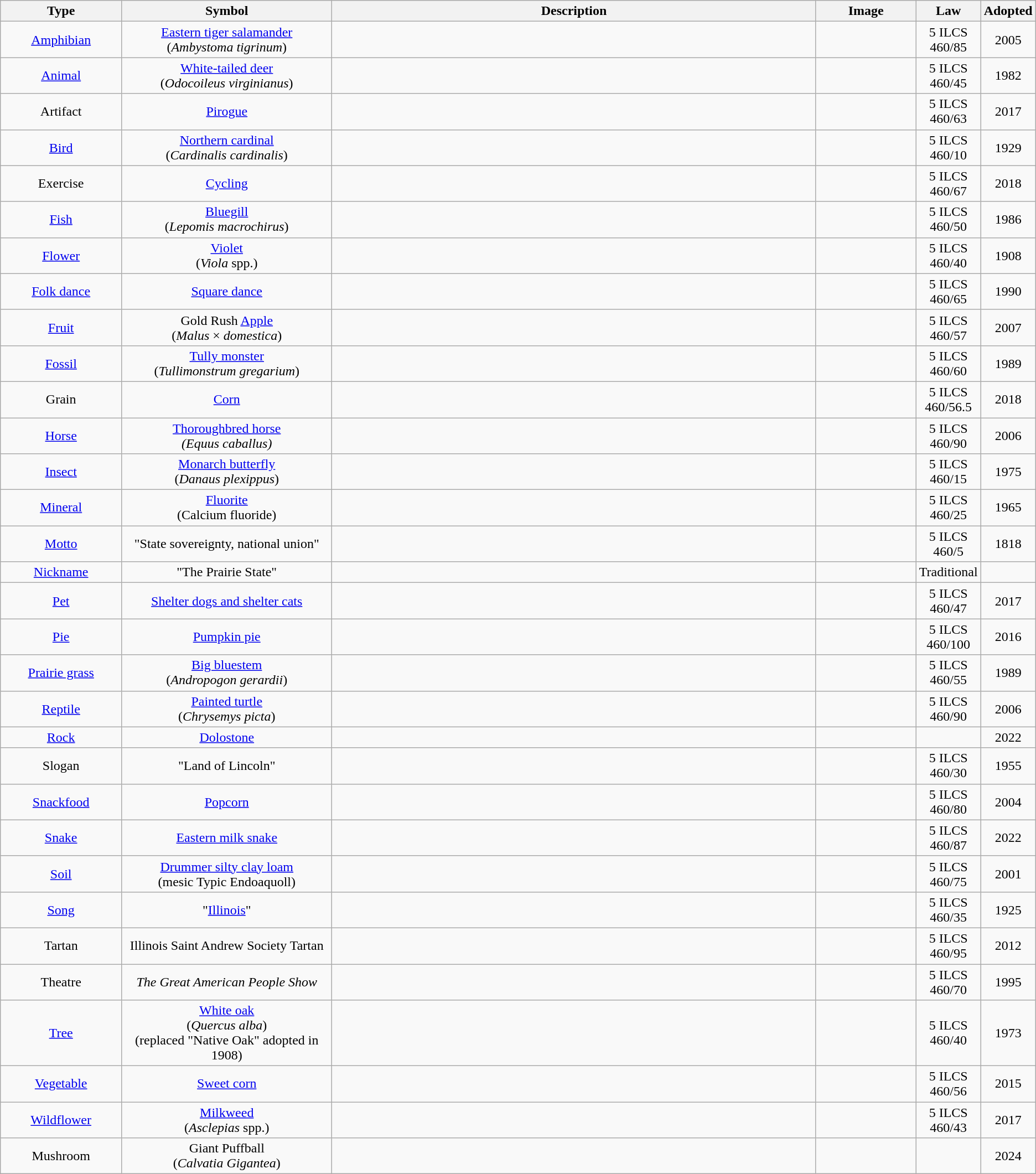<table class="wikitable sortable" style="text-align:center;">
<tr>
<th width=12%>Type</th>
<th width=21%>Symbol</th>
<th width=49% class=unsortable>Description</th>
<th width=10% class=unsortable>Image</th>
<th width=5% class="unsortable">Law</th>
<th width=8%>Adopted</th>
</tr>
<tr>
<td><a href='#'>Amphibian</a></td>
<td><a href='#'>Eastern tiger salamander</a><br>(<em>Ambystoma tigrinum</em>)</td>
<td></td>
<td></td>
<td>5 ILCS 460/85</td>
<td>2005</td>
</tr>
<tr>
<td><a href='#'>Animal</a></td>
<td><a href='#'>White-tailed deer</a><br>(<em>Odocoileus virginianus</em>)</td>
<td></td>
<td></td>
<td>5 ILCS 460/45</td>
<td>1982</td>
</tr>
<tr>
<td>Artifact</td>
<td><a href='#'>Pirogue</a></td>
<td></td>
<td></td>
<td>5 ILCS 460/63</td>
<td>2017</td>
</tr>
<tr>
<td><a href='#'>Bird</a></td>
<td><a href='#'>Northern cardinal</a><br>(<em>Cardinalis cardinalis</em>)</td>
<td></td>
<td></td>
<td>5 ILCS 460/10</td>
<td>1929</td>
</tr>
<tr>
<td>Exercise</td>
<td><a href='#'>Cycling</a></td>
<td></td>
<td></td>
<td>5 ILCS 460/67</td>
<td>2018</td>
</tr>
<tr>
<td><a href='#'>Fish</a></td>
<td><a href='#'>Bluegill</a><br>(<em>Lepomis macrochirus</em>)</td>
<td></td>
<td></td>
<td>5 ILCS 460/50</td>
<td>1986</td>
</tr>
<tr>
<td><a href='#'>Flower</a></td>
<td><a href='#'>Violet</a><br>(<em>Viola</em> spp.)</td>
<td></td>
<td></td>
<td>5 ILCS 460/40</td>
<td>1908</td>
</tr>
<tr>
<td><a href='#'>Folk dance</a></td>
<td><a href='#'>Square dance</a></td>
<td></td>
<td></td>
<td>5 ILCS 460/65</td>
<td>1990</td>
</tr>
<tr>
<td><a href='#'>Fruit</a></td>
<td>Gold Rush <a href='#'>Apple</a><br>(<em>Malus</em> × <em>domestica</em>)</td>
<td></td>
<td></td>
<td>5 ILCS 460/57</td>
<td>2007</td>
</tr>
<tr>
<td><a href='#'>Fossil</a></td>
<td><a href='#'>Tully monster</a><br>(<em>Tullimonstrum gregarium</em>)</td>
<td></td>
<td></td>
<td>5 ILCS 460/60</td>
<td>1989</td>
</tr>
<tr>
<td>Grain</td>
<td><a href='#'>Corn</a></td>
<td></td>
<td></td>
<td>5 ILCS 460/56.5</td>
<td>2018</td>
</tr>
<tr>
<td><a href='#'>Horse</a></td>
<td><a href='#'>Thoroughbred horse</a><br><em>(Equus caballus)</em></td>
<td></td>
<td></td>
<td>5 ILCS 460/90</td>
<td>2006</td>
</tr>
<tr>
<td><a href='#'>Insect</a></td>
<td><a href='#'>Monarch butterfly</a><br>(<em>Danaus plexippus</em>)</td>
<td></td>
<td></td>
<td>5 ILCS 460/15</td>
<td>1975</td>
</tr>
<tr>
<td><a href='#'>Mineral</a></td>
<td><a href='#'>Fluorite</a><br>(Calcium fluoride)</td>
<td></td>
<td></td>
<td>5 ILCS 460/25</td>
<td>1965</td>
</tr>
<tr>
<td><a href='#'>Motto</a></td>
<td>"State sovereignty, national union"</td>
<td></td>
<td></td>
<td>5 ILCS 460/5</td>
<td>1818</td>
</tr>
<tr>
<td><a href='#'>Nickname</a></td>
<td>"The Prairie State"</td>
<td></td>
<td></td>
<td>Traditional</td>
<td></td>
</tr>
<tr>
<td><a href='#'>Pet</a></td>
<td><a href='#'>Shelter dogs and shelter cats</a></td>
<td></td>
<td></td>
<td>5 ILCS 460/47</td>
<td>2017</td>
</tr>
<tr>
<td><a href='#'>Pie</a></td>
<td><a href='#'>Pumpkin pie</a></td>
<td></td>
<td></td>
<td>5 ILCS 460/100</td>
<td>2016</td>
</tr>
<tr>
<td><a href='#'>Prairie grass</a></td>
<td><a href='#'>Big bluestem</a><br>(<em>Andropogon gerardii</em>)</td>
<td></td>
<td></td>
<td>5 ILCS 460/55</td>
<td>1989</td>
</tr>
<tr>
<td><a href='#'>Reptile</a></td>
<td><a href='#'>Painted turtle</a><br>(<em>Chrysemys picta</em>)</td>
<td></td>
<td></td>
<td>5 ILCS 460/90</td>
<td>2006</td>
</tr>
<tr>
<td><a href='#'>Rock</a></td>
<td><a href='#'>Dolostone</a></td>
<td></td>
<td></td>
<td></td>
<td>2022</td>
</tr>
<tr>
<td>Slogan</td>
<td>"Land of Lincoln"</td>
<td></td>
<td></td>
<td>5 ILCS 460/30</td>
<td>1955</td>
</tr>
<tr>
<td><a href='#'>Snackfood</a></td>
<td><a href='#'>Popcorn</a></td>
<td></td>
<td></td>
<td>5 ILCS 460/80</td>
<td>2004</td>
</tr>
<tr>
<td><a href='#'>Snake</a></td>
<td><a href='#'>Eastern milk snake</a></td>
<td></td>
<td></td>
<td>5 ILCS 460/87</td>
<td>2022</td>
</tr>
<tr>
<td><a href='#'>Soil</a></td>
<td><a href='#'>Drummer silty clay loam</a><br>(mesic Typic Endoaquoll)</td>
<td></td>
<td></td>
<td>5 ILCS 460/75</td>
<td>2001</td>
</tr>
<tr>
<td><a href='#'>Song</a></td>
<td>"<a href='#'>Illinois</a>"</td>
<td></td>
<td></td>
<td>5 ILCS 460/35</td>
<td>1925</td>
</tr>
<tr>
<td>Tartan</td>
<td>Illinois Saint Andrew Society Tartan</td>
<td></td>
<td></td>
<td>5 ILCS 460/95</td>
<td>2012</td>
</tr>
<tr>
<td>Theatre</td>
<td><em>The Great American People Show</em></td>
<td></td>
<td></td>
<td>5 ILCS 460/70</td>
<td>1995</td>
</tr>
<tr>
<td><a href='#'>Tree</a></td>
<td><a href='#'>White oak</a><br>(<em>Quercus alba</em>)<br>(replaced "Native Oak" adopted in 1908)</td>
<td></td>
<td></td>
<td>5 ILCS 460/40</td>
<td>1973</td>
</tr>
<tr>
<td><a href='#'>Vegetable</a></td>
<td><a href='#'>Sweet corn</a></td>
<td></td>
<td></td>
<td>5 ILCS 460/56</td>
<td>2015</td>
</tr>
<tr>
<td><a href='#'>Wildflower</a></td>
<td><a href='#'>Milkweed</a><br>(<em>Asclepias</em> spp.)</td>
<td></td>
<td></td>
<td>5 ILCS 460/43</td>
<td>2017</td>
</tr>
<tr>
<td>Mushroom</td>
<td>Giant Puffball<br>(<em>Calvatia Gigantea</em>)</td>
<td></td>
<td></td>
<td></td>
<td>2024</td>
</tr>
</table>
